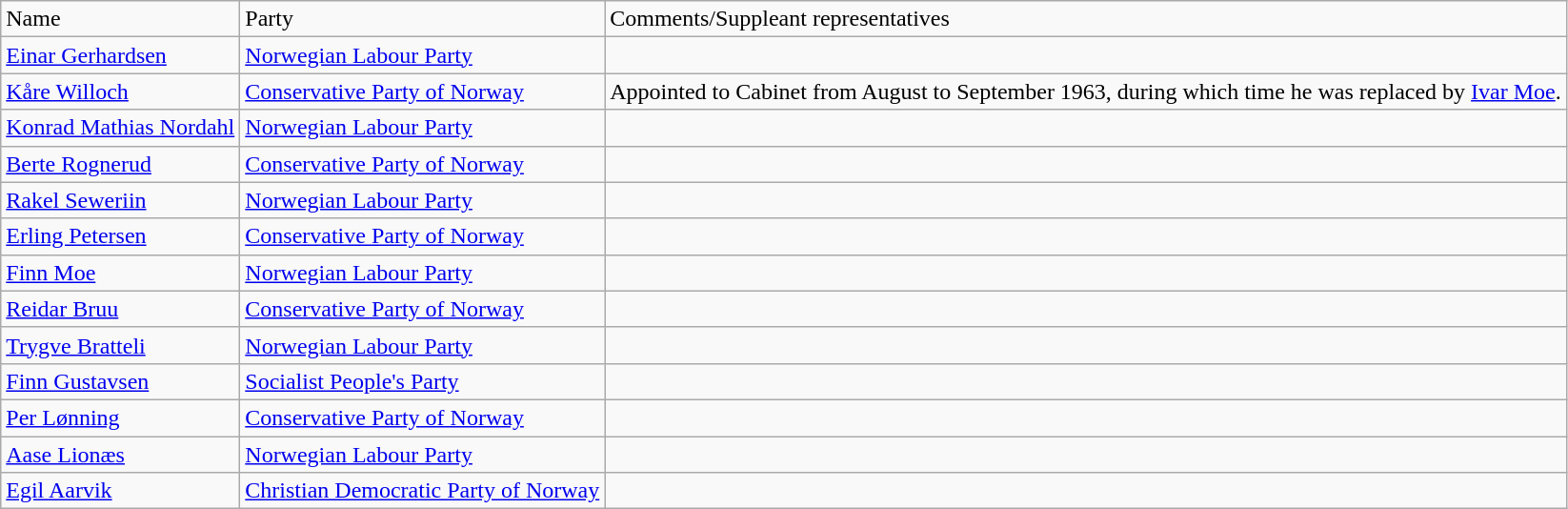<table class="wikitable">
<tr>
<td>Name</td>
<td>Party</td>
<td>Comments/Suppleant representatives</td>
</tr>
<tr>
<td><a href='#'>Einar Gerhardsen</a></td>
<td><a href='#'>Norwegian Labour Party</a></td>
<td></td>
</tr>
<tr>
<td><a href='#'>Kåre Willoch</a></td>
<td><a href='#'>Conservative Party of Norway</a></td>
<td>Appointed to Cabinet from August to September 1963, during which time he was replaced by <a href='#'>Ivar Moe</a>.</td>
</tr>
<tr>
<td><a href='#'>Konrad Mathias Nordahl</a></td>
<td><a href='#'>Norwegian Labour Party</a></td>
<td></td>
</tr>
<tr>
<td><a href='#'>Berte Rognerud</a></td>
<td><a href='#'>Conservative Party of Norway</a></td>
<td></td>
</tr>
<tr>
<td><a href='#'>Rakel Seweriin</a></td>
<td><a href='#'>Norwegian Labour Party</a></td>
<td></td>
</tr>
<tr>
<td><a href='#'>Erling Petersen</a></td>
<td><a href='#'>Conservative Party of Norway</a></td>
<td></td>
</tr>
<tr>
<td><a href='#'>Finn Moe</a></td>
<td><a href='#'>Norwegian Labour Party</a></td>
<td></td>
</tr>
<tr>
<td><a href='#'>Reidar Bruu</a></td>
<td><a href='#'>Conservative Party of Norway</a></td>
<td></td>
</tr>
<tr>
<td><a href='#'>Trygve Bratteli</a></td>
<td><a href='#'>Norwegian Labour Party</a></td>
<td></td>
</tr>
<tr>
<td><a href='#'>Finn Gustavsen</a></td>
<td><a href='#'>Socialist People's Party</a></td>
<td></td>
</tr>
<tr>
<td><a href='#'>Per Lønning</a></td>
<td><a href='#'>Conservative Party of Norway</a></td>
<td></td>
</tr>
<tr>
<td><a href='#'>Aase Lionæs</a></td>
<td><a href='#'>Norwegian Labour Party</a></td>
<td></td>
</tr>
<tr>
<td><a href='#'>Egil Aarvik</a></td>
<td><a href='#'>Christian Democratic Party of Norway</a></td>
<td></td>
</tr>
</table>
